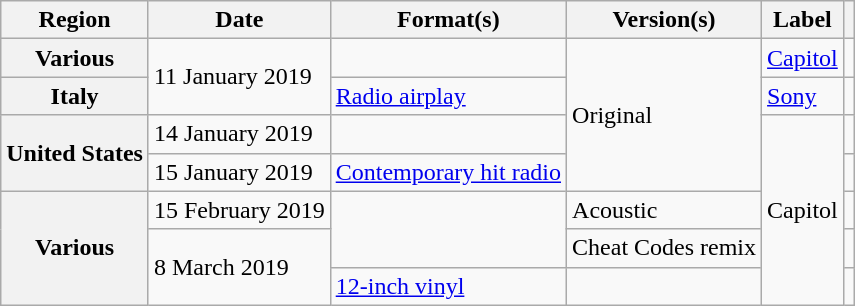<table class="wikitable plainrowheaders">
<tr>
<th scope="col">Region</th>
<th scope="col">Date</th>
<th scope="col">Format(s)</th>
<th Scope="col">Version(s)</th>
<th scope="col">Label</th>
<th scope="col"></th>
</tr>
<tr>
<th scope="row">Various</th>
<td rowspan="2">11 January 2019</td>
<td></td>
<td rowspan="4">Original</td>
<td><a href='#'>Capitol</a></td>
<td style="text-align:center;"></td>
</tr>
<tr>
<th scope="row">Italy</th>
<td><a href='#'>Radio airplay</a></td>
<td><a href='#'>Sony</a></td>
<td style="text-align:center;"></td>
</tr>
<tr>
<th scope="row" rowspan="2">United States</th>
<td>14 January 2019</td>
<td></td>
<td rowspan="5">Capitol</td>
<td style="text-align:center;"></td>
</tr>
<tr>
<td>15 January 2019</td>
<td><a href='#'>Contemporary hit radio</a></td>
<td style="text-align:center;"></td>
</tr>
<tr>
<th scope="row" rowspan="3">Various</th>
<td>15 February 2019</td>
<td rowspan="2"></td>
<td>Acoustic</td>
<td style="text-align:center;"></td>
</tr>
<tr>
<td rowspan="2">8 March 2019</td>
<td>Cheat Codes remix</td>
<td style="text-align:center;"></td>
</tr>
<tr>
<td><a href='#'>12-inch vinyl</a></td>
<td></td>
<td style="text-align:center;"></td>
</tr>
</table>
